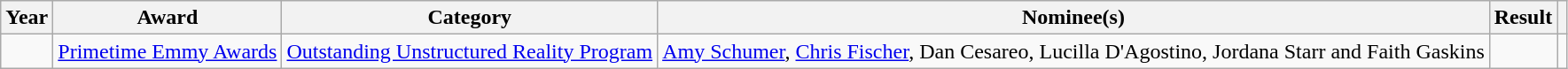<table class="wikitable sortable">
<tr>
<th scope="col">Year</th>
<th scope="col">Award</th>
<th scope="col">Category</th>
<th scope="col">Nominee(s)</th>
<th scope="col">Result</th>
<th scope="col" class="unsortable"></th>
</tr>
<tr>
<td></td>
<td><a href='#'>Primetime Emmy Awards</a></td>
<td><a href='#'>Outstanding Unstructured Reality Program</a></td>
<td><a href='#'>Amy Schumer</a>, <a href='#'>Chris Fischer</a>, Dan Cesareo, Lucilla D'Agostino, Jordana Starr and Faith Gaskins</td>
<td></td>
<td></td>
</tr>
</table>
